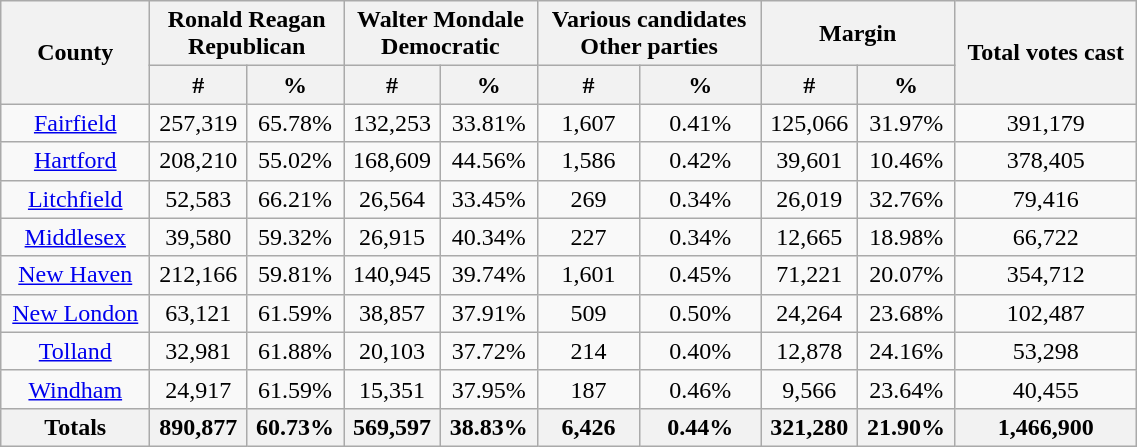<table width="60%"  class="wikitable sortable" style="text-align:center">
<tr>
<th style="text-align:center;" rowspan="2">County</th>
<th style="text-align:center;" colspan="2">Ronald Reagan<br>Republican</th>
<th style="text-align:center;" colspan="2">Walter Mondale<br>Democratic</th>
<th style="text-align:center;" colspan="2">Various candidates<br>Other parties</th>
<th style="text-align:center;" colspan="2">Margin</th>
<th style="text-align:center;" rowspan="2">Total votes cast</th>
</tr>
<tr>
<th style="text-align:center;" data-sort-type="number">#</th>
<th style="text-align:center;" data-sort-type="number">%</th>
<th style="text-align:center;" data-sort-type="number">#</th>
<th style="text-align:center;" data-sort-type="number">%</th>
<th style="text-align:center;" data-sort-type="number">#</th>
<th style="text-align:center;" data-sort-type="number">%</th>
<th style="text-align:center;" data-sort-type="number">#</th>
<th style="text-align:center;" data-sort-type="number">%</th>
</tr>
<tr style="text-align:center;">
<td><a href='#'>Fairfield</a></td>
<td>257,319</td>
<td>65.78%</td>
<td>132,253</td>
<td>33.81%</td>
<td>1,607</td>
<td>0.41%</td>
<td>125,066</td>
<td>31.97%</td>
<td>391,179</td>
</tr>
<tr style="text-align:center;">
<td><a href='#'>Hartford</a></td>
<td>208,210</td>
<td>55.02%</td>
<td>168,609</td>
<td>44.56%</td>
<td>1,586</td>
<td>0.42%</td>
<td>39,601</td>
<td>10.46%</td>
<td>378,405</td>
</tr>
<tr style="text-align:center;">
<td><a href='#'>Litchfield</a></td>
<td>52,583</td>
<td>66.21%</td>
<td>26,564</td>
<td>33.45%</td>
<td>269</td>
<td>0.34%</td>
<td>26,019</td>
<td>32.76%</td>
<td>79,416</td>
</tr>
<tr style="text-align:center;">
<td><a href='#'>Middlesex</a></td>
<td>39,580</td>
<td>59.32%</td>
<td>26,915</td>
<td>40.34%</td>
<td>227</td>
<td>0.34%</td>
<td>12,665</td>
<td>18.98%</td>
<td>66,722</td>
</tr>
<tr style="text-align:center;">
<td><a href='#'>New Haven</a></td>
<td>212,166</td>
<td>59.81%</td>
<td>140,945</td>
<td>39.74%</td>
<td>1,601</td>
<td>0.45%</td>
<td>71,221</td>
<td>20.07%</td>
<td>354,712</td>
</tr>
<tr style="text-align:center;">
<td><a href='#'>New London</a></td>
<td>63,121</td>
<td>61.59%</td>
<td>38,857</td>
<td>37.91%</td>
<td>509</td>
<td>0.50%</td>
<td>24,264</td>
<td>23.68%</td>
<td>102,487</td>
</tr>
<tr style="text-align:center;">
<td><a href='#'>Tolland</a></td>
<td>32,981</td>
<td>61.88%</td>
<td>20,103</td>
<td>37.72%</td>
<td>214</td>
<td>0.40%</td>
<td>12,878</td>
<td>24.16%</td>
<td>53,298</td>
</tr>
<tr style="text-align:center;">
<td><a href='#'>Windham</a></td>
<td>24,917</td>
<td>61.59%</td>
<td>15,351</td>
<td>37.95%</td>
<td>187</td>
<td>0.46%</td>
<td>9,566</td>
<td>23.64%</td>
<td>40,455</td>
</tr>
<tr>
<th>Totals</th>
<th>890,877</th>
<th>60.73%</th>
<th>569,597</th>
<th>38.83%</th>
<th>6,426</th>
<th>0.44%</th>
<th>321,280</th>
<th>21.90%</th>
<th>1,466,900</th>
</tr>
</table>
